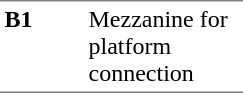<table border=0 cellspacing=0 cellpadding=3>
<tr>
<td style="border-bottom:solid 1px gray;border-top:solid 1px gray;" width=50 valign=top><strong>B1</strong></td>
<td style="border-top:solid 1px gray;border-bottom:solid 1px gray;" width=100 valign=top>Mezzanine for platform connection</td>
</tr>
</table>
